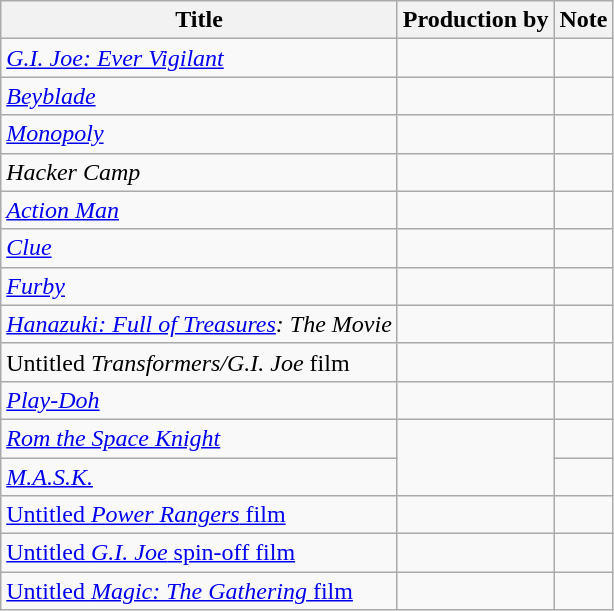<table class="wikitable sortable">
<tr>
<th>Title</th>
<th>Production by</th>
<th>Note</th>
</tr>
<tr>
<td><em><a href='#'>G.I. Joe: Ever Vigilant</a></em></td>
<td></td>
<td></td>
</tr>
<tr>
<td><em><a href='#'>Beyblade</a></em></td>
<td></td>
<td></td>
</tr>
<tr>
<td><em><a href='#'>Monopoly</a></em></td>
<td></td>
<td></td>
</tr>
<tr>
<td><em>Hacker Camp</em></td>
<td></td>
<td></td>
</tr>
<tr>
<td><em><a href='#'>Action Man</a></em></td>
<td></td>
<td></td>
</tr>
<tr>
<td><em><a href='#'>Clue</a></em></td>
<td></td>
<td></td>
</tr>
<tr>
<td><em><a href='#'>Furby</a></em></td>
<td></td>
<td></td>
</tr>
<tr>
<td><em><a href='#'>Hanazuki: Full of Treasures</a>: The Movie</em></td>
<td></td>
<td></td>
</tr>
<tr>
<td>Untitled <em>Transformers/G.I. Joe</em> film</td>
<td></td>
<td></td>
</tr>
<tr>
<td><em><a href='#'>Play-Doh</a></em></td>
<td></td>
<td></td>
</tr>
<tr>
<td><em><a href='#'>Rom the Space Knight</a></em></td>
<td rowspan="2"></td>
<td></td>
</tr>
<tr>
<td><em><a href='#'>M.A.S.K.</a></em></td>
<td></td>
</tr>
<tr>
<td><a href='#'>Untitled <em>Power Rangers</em> film</a></td>
<td></td>
<td></td>
</tr>
<tr>
<td><a href='#'>Untitled <em>G.I. Joe</em> spin-off film</a></td>
<td></td>
<td></td>
</tr>
<tr>
<td><a href='#'>Untitled <em>Magic: The Gathering</em> film</a></td>
<td></td>
<td></td>
</tr>
</table>
